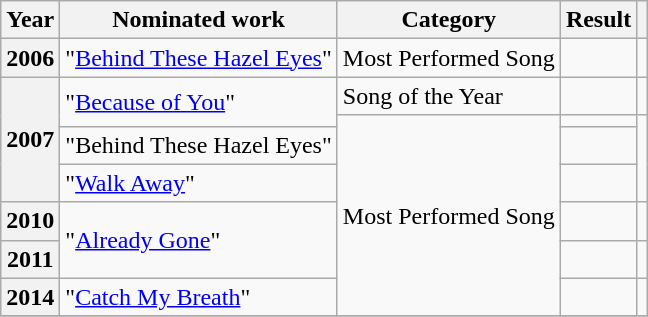<table class="wikitable plainrowheaders">
<tr>
<th>Year</th>
<th>Nominated work</th>
<th>Category</th>
<th>Result</th>
<th></th>
</tr>
<tr>
<th scope="row">2006</th>
<td>"<a href='#'>Behind These Hazel Eyes</a>"</td>
<td>Most Performed Song</td>
<td></td>
<td align="center"></td>
</tr>
<tr>
<th scope="row" rowspan="4">2007</th>
<td rowspan="2">"<a href='#'>Because of You</a>"</td>
<td>Song of the Year</td>
<td></td>
<td align="center"></td>
</tr>
<tr>
<td rowspan="6">Most Performed Song</td>
<td></td>
<td align="center" rowspan="3"></td>
</tr>
<tr>
<td>"Behind These Hazel Eyes"</td>
<td></td>
</tr>
<tr>
<td>"<a href='#'>Walk Away</a>"</td>
<td></td>
</tr>
<tr>
<th scope="row" align="center">2010</th>
<td rowspan="2">"<a href='#'>Already Gone</a>"</td>
<td></td>
<td align="center"></td>
</tr>
<tr>
<th scope="row" align="center">2011</th>
<td></td>
<td align="center"></td>
</tr>
<tr>
<th scope="row" align="center">2014</th>
<td>"<a href='#'>Catch My Breath</a>"</td>
<td></td>
<td align="center"></td>
</tr>
<tr>
</tr>
</table>
